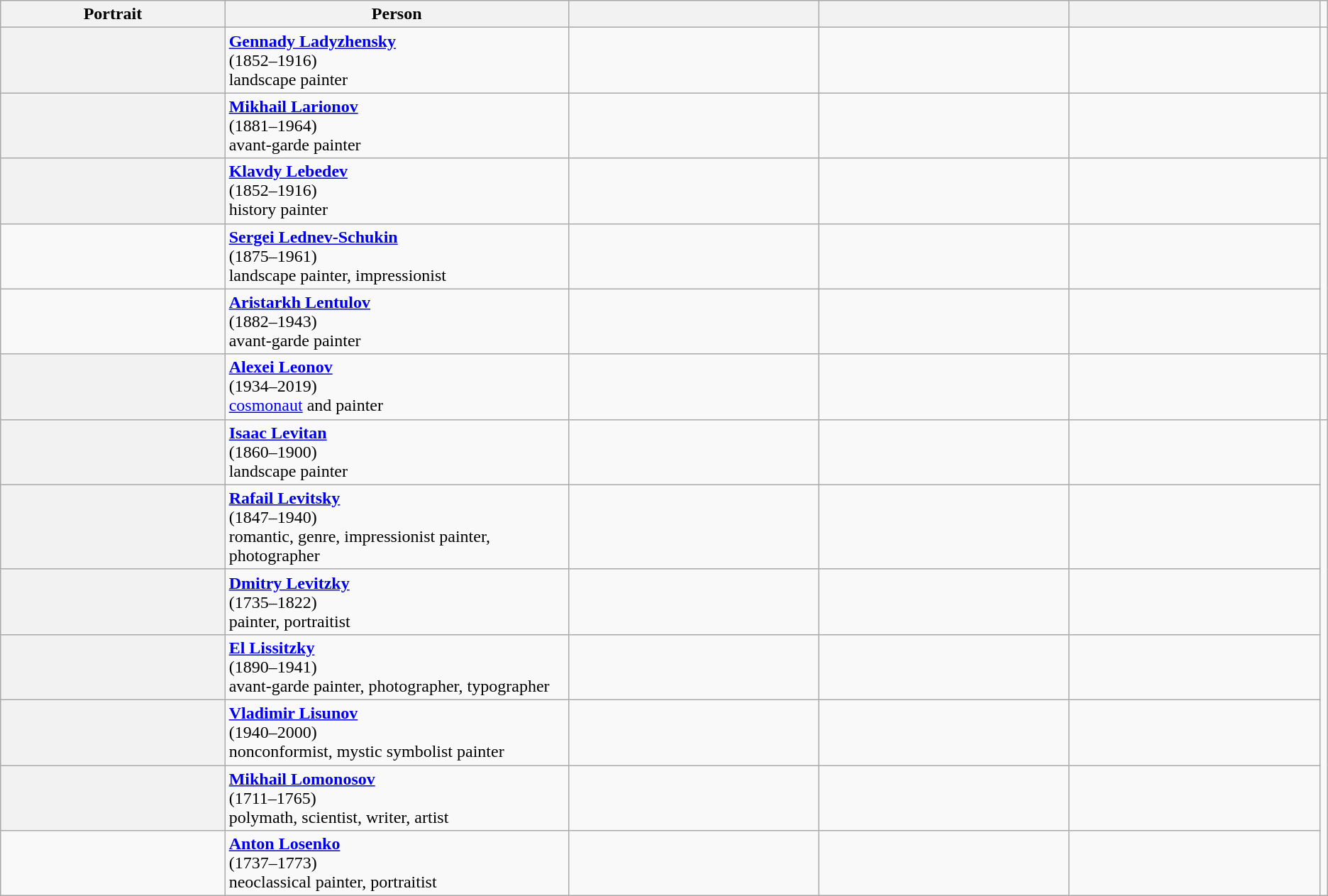<table class="wikitable">
<tr ">
<th scope="col" style="width:17%;">Portrait</th>
<th scope="col" style="width:26%;">Person</th>
<th scope="col" style="width:19%;"></th>
<th scope="col" style="width:19%;"></th>
<th scope="col" style="width:19%;"></th>
</tr>
<tr>
<th scope="row" style="text-align:center;"></th>
<td><strong><a href='#'>Gennady Ladyzhensky</a></strong><br> (1852–1916)<br>landscape painter<br></td>
<td></td>
<td></td>
<td></td>
<td></td>
</tr>
<tr>
<th scope="row" style="text-align:center;"></th>
<td><strong><a href='#'>Mikhail Larionov</a></strong><br> (1881–1964)<br>avant-garde painter<br></td>
<td></td>
<td></td>
<td></td>
<td></td>
</tr>
<tr>
<th scope="row" style="text-align:center;"></th>
<td><strong><a href='#'>Klavdy Lebedev</a></strong><br> (1852–1916)<br>history painter</td>
<td></td>
<td></td>
<td></td>
</tr>
<tr>
<td></td>
<td><strong><a href='#'>Sergei Lednev-Schukin</a></strong><br>(1875–1961)<br>landscape painter, impressionist</td>
<td></td>
<td></td>
<td></td>
</tr>
<tr>
<td align=center></td>
<td><strong><a href='#'>Aristarkh Lentulov</a></strong><br> (1882–1943)<br> avant-garde painter<br></td>
<td></td>
<td></td>
<td></td>
</tr>
<tr>
<th scope="row" style="text-align:center;"></th>
<td><strong><a href='#'>Alexei Leonov</a></strong><br> (1934–2019)<br><a href='#'>cosmonaut</a> and painter</td>
<td></td>
<td></td>
<td></td>
<td></td>
</tr>
<tr>
<th scope="row" style="text-align:center;"></th>
<td><strong><a href='#'>Isaac Levitan</a></strong><br>(1860–1900)<br>landscape painter<br></td>
<td></td>
<td></td>
<td></td>
</tr>
<tr>
<th scope="row" style="text-align:center;"></th>
<td><strong><a href='#'>Rafail Levitsky</a></strong><br>(1847–1940)<br>romantic, genre, impressionist painter, photographer<br></td>
<td></td>
<td></td>
<td></td>
</tr>
<tr>
<th scope="row" style="text-align:center;"></th>
<td><strong><a href='#'>Dmitry Levitzky</a></strong><br>(1735–1822)<br>painter, portraitist<br></td>
<td></td>
<td></td>
<td></td>
</tr>
<tr>
<th scope="row" style="text-align:center;"></th>
<td><strong><a href='#'>El Lissitzky</a></strong><br> (1890–1941)<br>avant-garde painter, photographer, typographer<br></td>
<td></td>
<td></td>
<td></td>
</tr>
<tr>
<th scope="row" style="text-align:center;"></th>
<td><strong><a href='#'>Vladimir Lisunov</a></strong><br> (1940–2000)<br>nonconformist, mystic symbolist painter<br></td>
<td></td>
<td></td>
<td></td>
</tr>
<tr>
<th scope="row" style="text-align:center;"></th>
<td><strong><a href='#'>Mikhail Lomonosov</a></strong><br>(1711–1765)<br> polymath, scientist, writer, artist<br></td>
<td></td>
<td></td>
<td></td>
</tr>
<tr>
<td></td>
<td><strong><a href='#'>Anton Losenko</a></strong><br> (1737–1773)<br>neoclassical painter, portraitist</td>
<td></td>
<td></td>
<td></td>
</tr>
</table>
